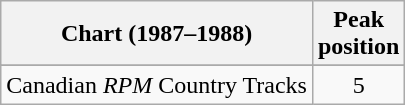<table class="wikitable sortable">
<tr>
<th align="left">Chart (1987–1988)</th>
<th align="center">Peak<br>position</th>
</tr>
<tr>
</tr>
<tr>
<td align="left">Canadian <em>RPM</em> Country Tracks</td>
<td align="center">5</td>
</tr>
</table>
